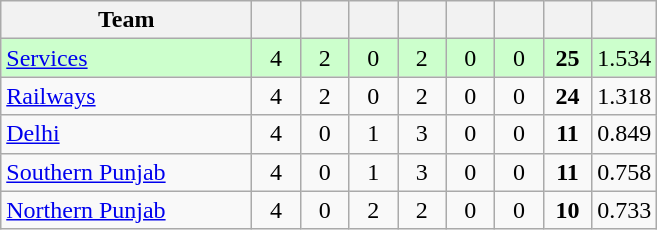<table class="wikitable" style="text-align:center">
<tr>
<th style="width:160px">Team</th>
<th style="width:25px"></th>
<th style="width:25px"></th>
<th style="width:25px"></th>
<th style="width:25px"></th>
<th style="width:25px"></th>
<th style="width:25px"></th>
<th style="width:25px"></th>
<th style="width:25px;"></th>
</tr>
<tr style="background:#cfc;">
<td style="text-align:left"><a href='#'>Services</a></td>
<td>4</td>
<td>2</td>
<td>0</td>
<td>2</td>
<td>0</td>
<td>0</td>
<td><strong>25</strong></td>
<td>1.534</td>
</tr>
<tr>
<td style="text-align:left"><a href='#'>Railways</a></td>
<td>4</td>
<td>2</td>
<td>0</td>
<td>2</td>
<td>0</td>
<td>0</td>
<td><strong>24</strong></td>
<td>1.318</td>
</tr>
<tr>
<td style="text-align:left"><a href='#'>Delhi</a></td>
<td>4</td>
<td>0</td>
<td>1</td>
<td>3</td>
<td>0</td>
<td>0</td>
<td><strong>11</strong></td>
<td>0.849</td>
</tr>
<tr>
<td style="text-align:left"><a href='#'>Southern Punjab</a></td>
<td>4</td>
<td>0</td>
<td>1</td>
<td>3</td>
<td>0</td>
<td>0</td>
<td><strong>11</strong></td>
<td>0.758</td>
</tr>
<tr>
<td style="text-align:left"><a href='#'>Northern Punjab</a></td>
<td>4</td>
<td>0</td>
<td>2</td>
<td>2</td>
<td>0</td>
<td>0</td>
<td><strong>10</strong></td>
<td>0.733</td>
</tr>
</table>
